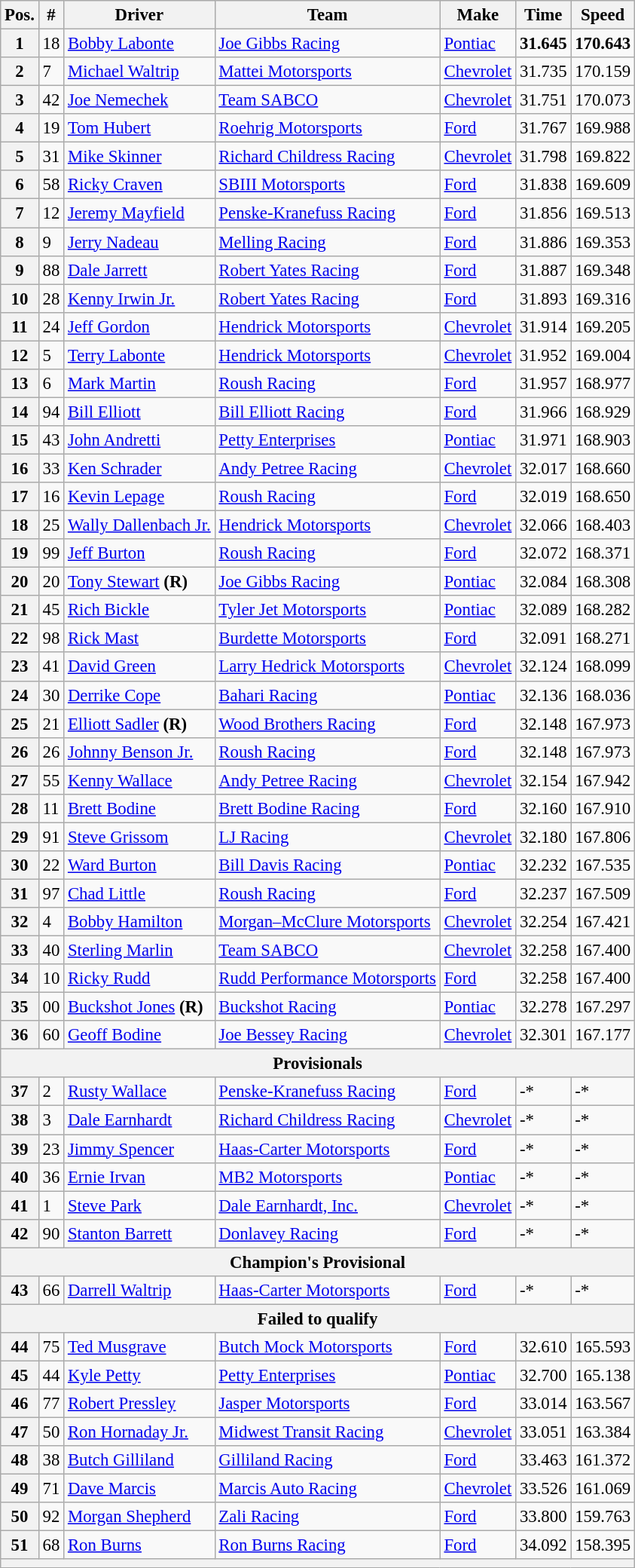<table class="wikitable" style="font-size:95%">
<tr>
<th>Pos.</th>
<th>#</th>
<th>Driver</th>
<th>Team</th>
<th>Make</th>
<th>Time</th>
<th>Speed</th>
</tr>
<tr>
<th>1</th>
<td>18</td>
<td><a href='#'>Bobby Labonte</a></td>
<td><a href='#'>Joe Gibbs Racing</a></td>
<td><a href='#'>Pontiac</a></td>
<td><strong>31.645</strong></td>
<td><strong>170.643</strong></td>
</tr>
<tr>
<th>2</th>
<td>7</td>
<td><a href='#'>Michael Waltrip</a></td>
<td><a href='#'>Mattei Motorsports</a></td>
<td><a href='#'>Chevrolet</a></td>
<td>31.735</td>
<td>170.159</td>
</tr>
<tr>
<th>3</th>
<td>42</td>
<td><a href='#'>Joe Nemechek</a></td>
<td><a href='#'>Team SABCO</a></td>
<td><a href='#'>Chevrolet</a></td>
<td>31.751</td>
<td>170.073</td>
</tr>
<tr>
<th>4</th>
<td>19</td>
<td><a href='#'>Tom Hubert</a></td>
<td><a href='#'>Roehrig Motorsports</a></td>
<td><a href='#'>Ford</a></td>
<td>31.767</td>
<td>169.988</td>
</tr>
<tr>
<th>5</th>
<td>31</td>
<td><a href='#'>Mike Skinner</a></td>
<td><a href='#'>Richard Childress Racing</a></td>
<td><a href='#'>Chevrolet</a></td>
<td>31.798</td>
<td>169.822</td>
</tr>
<tr>
<th>6</th>
<td>58</td>
<td><a href='#'>Ricky Craven</a></td>
<td><a href='#'>SBIII Motorsports</a></td>
<td><a href='#'>Ford</a></td>
<td>31.838</td>
<td>169.609</td>
</tr>
<tr>
<th>7</th>
<td>12</td>
<td><a href='#'>Jeremy Mayfield</a></td>
<td><a href='#'>Penske-Kranefuss Racing</a></td>
<td><a href='#'>Ford</a></td>
<td>31.856</td>
<td>169.513</td>
</tr>
<tr>
<th>8</th>
<td>9</td>
<td><a href='#'>Jerry Nadeau</a></td>
<td><a href='#'>Melling Racing</a></td>
<td><a href='#'>Ford</a></td>
<td>31.886</td>
<td>169.353</td>
</tr>
<tr>
<th>9</th>
<td>88</td>
<td><a href='#'>Dale Jarrett</a></td>
<td><a href='#'>Robert Yates Racing</a></td>
<td><a href='#'>Ford</a></td>
<td>31.887</td>
<td>169.348</td>
</tr>
<tr>
<th>10</th>
<td>28</td>
<td><a href='#'>Kenny Irwin Jr.</a></td>
<td><a href='#'>Robert Yates Racing</a></td>
<td><a href='#'>Ford</a></td>
<td>31.893</td>
<td>169.316</td>
</tr>
<tr>
<th>11</th>
<td>24</td>
<td><a href='#'>Jeff Gordon</a></td>
<td><a href='#'>Hendrick Motorsports</a></td>
<td><a href='#'>Chevrolet</a></td>
<td>31.914</td>
<td>169.205</td>
</tr>
<tr>
<th>12</th>
<td>5</td>
<td><a href='#'>Terry Labonte</a></td>
<td><a href='#'>Hendrick Motorsports</a></td>
<td><a href='#'>Chevrolet</a></td>
<td>31.952</td>
<td>169.004</td>
</tr>
<tr>
<th>13</th>
<td>6</td>
<td><a href='#'>Mark Martin</a></td>
<td><a href='#'>Roush Racing</a></td>
<td><a href='#'>Ford</a></td>
<td>31.957</td>
<td>168.977</td>
</tr>
<tr>
<th>14</th>
<td>94</td>
<td><a href='#'>Bill Elliott</a></td>
<td><a href='#'>Bill Elliott Racing</a></td>
<td><a href='#'>Ford</a></td>
<td>31.966</td>
<td>168.929</td>
</tr>
<tr>
<th>15</th>
<td>43</td>
<td><a href='#'>John Andretti</a></td>
<td><a href='#'>Petty Enterprises</a></td>
<td><a href='#'>Pontiac</a></td>
<td>31.971</td>
<td>168.903</td>
</tr>
<tr>
<th>16</th>
<td>33</td>
<td><a href='#'>Ken Schrader</a></td>
<td><a href='#'>Andy Petree Racing</a></td>
<td><a href='#'>Chevrolet</a></td>
<td>32.017</td>
<td>168.660</td>
</tr>
<tr>
<th>17</th>
<td>16</td>
<td><a href='#'>Kevin Lepage</a></td>
<td><a href='#'>Roush Racing</a></td>
<td><a href='#'>Ford</a></td>
<td>32.019</td>
<td>168.650</td>
</tr>
<tr>
<th>18</th>
<td>25</td>
<td><a href='#'>Wally Dallenbach Jr.</a></td>
<td><a href='#'>Hendrick Motorsports</a></td>
<td><a href='#'>Chevrolet</a></td>
<td>32.066</td>
<td>168.403</td>
</tr>
<tr>
<th>19</th>
<td>99</td>
<td><a href='#'>Jeff Burton</a></td>
<td><a href='#'>Roush Racing</a></td>
<td><a href='#'>Ford</a></td>
<td>32.072</td>
<td>168.371</td>
</tr>
<tr>
<th>20</th>
<td>20</td>
<td><a href='#'>Tony Stewart</a> <strong>(R)</strong></td>
<td><a href='#'>Joe Gibbs Racing</a></td>
<td><a href='#'>Pontiac</a></td>
<td>32.084</td>
<td>168.308</td>
</tr>
<tr>
<th>21</th>
<td>45</td>
<td><a href='#'>Rich Bickle</a></td>
<td><a href='#'>Tyler Jet Motorsports</a></td>
<td><a href='#'>Pontiac</a></td>
<td>32.089</td>
<td>168.282</td>
</tr>
<tr>
<th>22</th>
<td>98</td>
<td><a href='#'>Rick Mast</a></td>
<td><a href='#'>Burdette Motorsports</a></td>
<td><a href='#'>Ford</a></td>
<td>32.091</td>
<td>168.271</td>
</tr>
<tr>
<th>23</th>
<td>41</td>
<td><a href='#'>David Green</a></td>
<td><a href='#'>Larry Hedrick Motorsports</a></td>
<td><a href='#'>Chevrolet</a></td>
<td>32.124</td>
<td>168.099</td>
</tr>
<tr>
<th>24</th>
<td>30</td>
<td><a href='#'>Derrike Cope</a></td>
<td><a href='#'>Bahari Racing</a></td>
<td><a href='#'>Pontiac</a></td>
<td>32.136</td>
<td>168.036</td>
</tr>
<tr>
<th>25</th>
<td>21</td>
<td><a href='#'>Elliott Sadler</a> <strong>(R)</strong></td>
<td><a href='#'>Wood Brothers Racing</a></td>
<td><a href='#'>Ford</a></td>
<td>32.148</td>
<td>167.973</td>
</tr>
<tr>
<th>26</th>
<td>26</td>
<td><a href='#'>Johnny Benson Jr.</a></td>
<td><a href='#'>Roush Racing</a></td>
<td><a href='#'>Ford</a></td>
<td>32.148</td>
<td>167.973</td>
</tr>
<tr>
<th>27</th>
<td>55</td>
<td><a href='#'>Kenny Wallace</a></td>
<td><a href='#'>Andy Petree Racing</a></td>
<td><a href='#'>Chevrolet</a></td>
<td>32.154</td>
<td>167.942</td>
</tr>
<tr>
<th>28</th>
<td>11</td>
<td><a href='#'>Brett Bodine</a></td>
<td><a href='#'>Brett Bodine Racing</a></td>
<td><a href='#'>Ford</a></td>
<td>32.160</td>
<td>167.910</td>
</tr>
<tr>
<th>29</th>
<td>91</td>
<td><a href='#'>Steve Grissom</a></td>
<td><a href='#'>LJ Racing</a></td>
<td><a href='#'>Chevrolet</a></td>
<td>32.180</td>
<td>167.806</td>
</tr>
<tr>
<th>30</th>
<td>22</td>
<td><a href='#'>Ward Burton</a></td>
<td><a href='#'>Bill Davis Racing</a></td>
<td><a href='#'>Pontiac</a></td>
<td>32.232</td>
<td>167.535</td>
</tr>
<tr>
<th>31</th>
<td>97</td>
<td><a href='#'>Chad Little</a></td>
<td><a href='#'>Roush Racing</a></td>
<td><a href='#'>Ford</a></td>
<td>32.237</td>
<td>167.509</td>
</tr>
<tr>
<th>32</th>
<td>4</td>
<td><a href='#'>Bobby Hamilton</a></td>
<td><a href='#'>Morgan–McClure Motorsports</a></td>
<td><a href='#'>Chevrolet</a></td>
<td>32.254</td>
<td>167.421</td>
</tr>
<tr>
<th>33</th>
<td>40</td>
<td><a href='#'>Sterling Marlin</a></td>
<td><a href='#'>Team SABCO</a></td>
<td><a href='#'>Chevrolet</a></td>
<td>32.258</td>
<td>167.400</td>
</tr>
<tr>
<th>34</th>
<td>10</td>
<td><a href='#'>Ricky Rudd</a></td>
<td><a href='#'>Rudd Performance Motorsports</a></td>
<td><a href='#'>Ford</a></td>
<td>32.258</td>
<td>167.400</td>
</tr>
<tr>
<th>35</th>
<td>00</td>
<td><a href='#'>Buckshot Jones</a> <strong>(R)</strong></td>
<td><a href='#'>Buckshot Racing</a></td>
<td><a href='#'>Pontiac</a></td>
<td>32.278</td>
<td>167.297</td>
</tr>
<tr>
<th>36</th>
<td>60</td>
<td><a href='#'>Geoff Bodine</a></td>
<td><a href='#'>Joe Bessey Racing</a></td>
<td><a href='#'>Chevrolet</a></td>
<td>32.301</td>
<td>167.177</td>
</tr>
<tr>
<th colspan="7">Provisionals</th>
</tr>
<tr>
<th>37</th>
<td>2</td>
<td><a href='#'>Rusty Wallace</a></td>
<td><a href='#'>Penske-Kranefuss Racing</a></td>
<td><a href='#'>Ford</a></td>
<td>-*</td>
<td>-*</td>
</tr>
<tr>
<th>38</th>
<td>3</td>
<td><a href='#'>Dale Earnhardt</a></td>
<td><a href='#'>Richard Childress Racing</a></td>
<td><a href='#'>Chevrolet</a></td>
<td>-*</td>
<td>-*</td>
</tr>
<tr>
<th>39</th>
<td>23</td>
<td><a href='#'>Jimmy Spencer</a></td>
<td><a href='#'>Haas-Carter Motorsports</a></td>
<td><a href='#'>Ford</a></td>
<td>-*</td>
<td>-*</td>
</tr>
<tr>
<th>40</th>
<td>36</td>
<td><a href='#'>Ernie Irvan</a></td>
<td><a href='#'>MB2 Motorsports</a></td>
<td><a href='#'>Pontiac</a></td>
<td>-*</td>
<td>-*</td>
</tr>
<tr>
<th>41</th>
<td>1</td>
<td><a href='#'>Steve Park</a></td>
<td><a href='#'>Dale Earnhardt, Inc.</a></td>
<td><a href='#'>Chevrolet</a></td>
<td>-*</td>
<td>-*</td>
</tr>
<tr>
<th>42</th>
<td>90</td>
<td><a href='#'>Stanton Barrett</a></td>
<td><a href='#'>Donlavey Racing</a></td>
<td><a href='#'>Ford</a></td>
<td>-*</td>
<td>-*</td>
</tr>
<tr>
<th colspan="7">Champion's Provisional</th>
</tr>
<tr>
<th>43</th>
<td>66</td>
<td><a href='#'>Darrell Waltrip</a></td>
<td><a href='#'>Haas-Carter Motorsports</a></td>
<td><a href='#'>Ford</a></td>
<td>-*</td>
<td>-*</td>
</tr>
<tr>
<th colspan="7">Failed to qualify</th>
</tr>
<tr>
<th>44</th>
<td>75</td>
<td><a href='#'>Ted Musgrave</a></td>
<td><a href='#'>Butch Mock Motorsports</a></td>
<td><a href='#'>Ford</a></td>
<td>32.610</td>
<td>165.593</td>
</tr>
<tr>
<th>45</th>
<td>44</td>
<td><a href='#'>Kyle Petty</a></td>
<td><a href='#'>Petty Enterprises</a></td>
<td><a href='#'>Pontiac</a></td>
<td>32.700</td>
<td>165.138</td>
</tr>
<tr>
<th>46</th>
<td>77</td>
<td><a href='#'>Robert Pressley</a></td>
<td><a href='#'>Jasper Motorsports</a></td>
<td><a href='#'>Ford</a></td>
<td>33.014</td>
<td>163.567</td>
</tr>
<tr>
<th>47</th>
<td>50</td>
<td><a href='#'>Ron Hornaday Jr.</a></td>
<td><a href='#'>Midwest Transit Racing</a></td>
<td><a href='#'>Chevrolet</a></td>
<td>33.051</td>
<td>163.384</td>
</tr>
<tr>
<th>48</th>
<td>38</td>
<td><a href='#'>Butch Gilliland</a></td>
<td><a href='#'>Gilliland Racing</a></td>
<td><a href='#'>Ford</a></td>
<td>33.463</td>
<td>161.372</td>
</tr>
<tr>
<th>49</th>
<td>71</td>
<td><a href='#'>Dave Marcis</a></td>
<td><a href='#'>Marcis Auto Racing</a></td>
<td><a href='#'>Chevrolet</a></td>
<td>33.526</td>
<td>161.069</td>
</tr>
<tr>
<th>50</th>
<td>92</td>
<td><a href='#'>Morgan Shepherd</a></td>
<td><a href='#'>Zali Racing</a></td>
<td><a href='#'>Ford</a></td>
<td>33.800</td>
<td>159.763</td>
</tr>
<tr>
<th>51</th>
<td>68</td>
<td><a href='#'>Ron Burns</a></td>
<td><a href='#'>Ron Burns Racing</a></td>
<td><a href='#'>Ford</a></td>
<td>34.092</td>
<td>158.395</td>
</tr>
<tr>
<th colspan="7"></th>
</tr>
</table>
